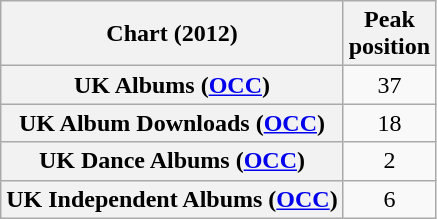<table class="wikitable sortable plainrowheaders" style="text-align:center;">
<tr>
<th>Chart (2012)</th>
<th>Peak<br>position</th>
</tr>
<tr>
<th scope="row">UK Albums (<a href='#'>OCC</a>)</th>
<td>37</td>
</tr>
<tr>
<th scope="row">UK Album Downloads (<a href='#'>OCC</a>)</th>
<td>18</td>
</tr>
<tr>
<th scope="row">UK Dance Albums (<a href='#'>OCC</a>)</th>
<td>2</td>
</tr>
<tr>
<th scope="row">UK Independent Albums (<a href='#'>OCC</a>)</th>
<td>6</td>
</tr>
</table>
